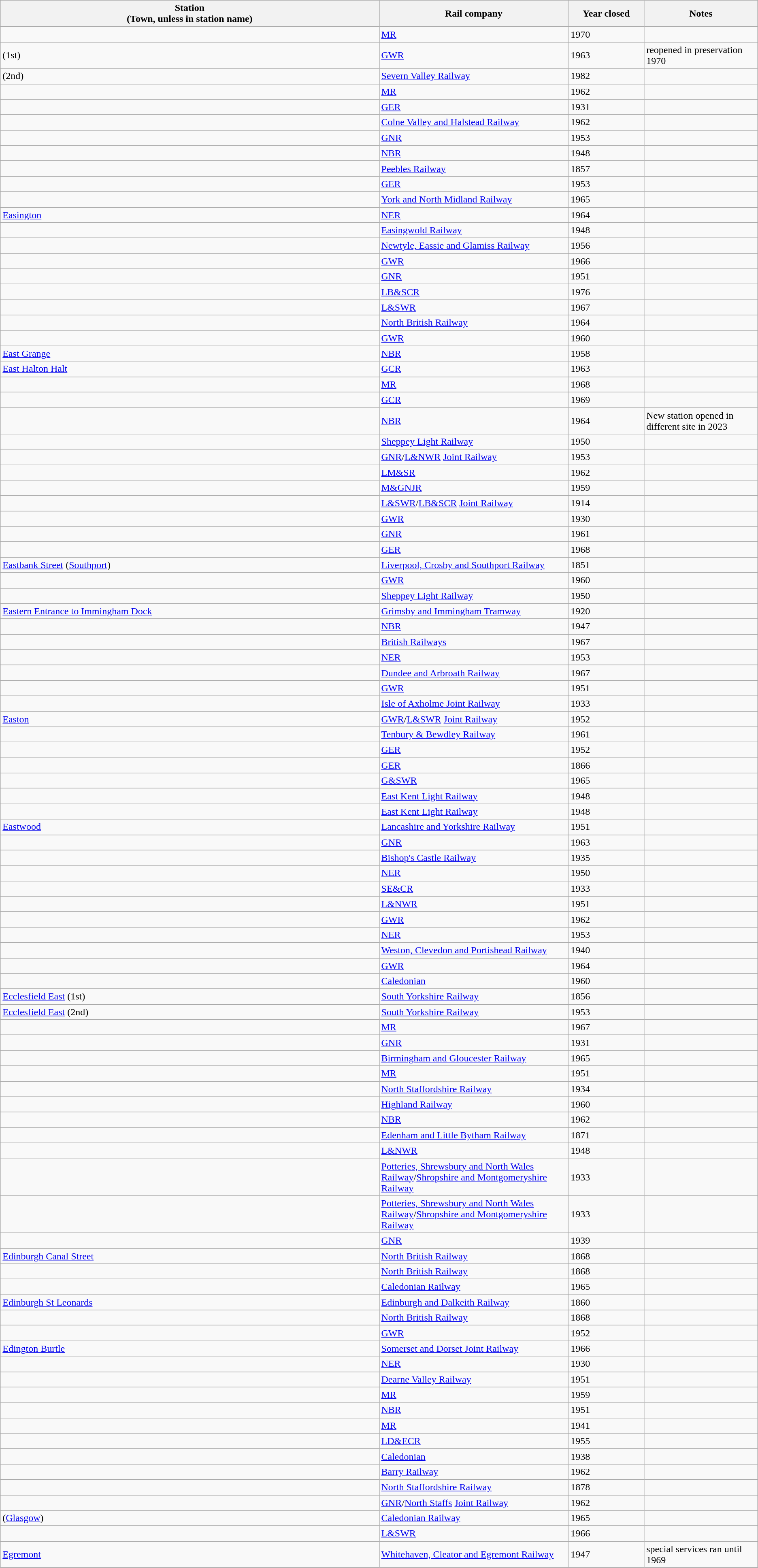<table class="wikitable sortable">
<tr>
<th style="width:50%">Station<br>(Town, unless in station name)</th>
<th style="width:25%">Rail company</th>
<th style="width:10%">Year closed</th>
<th style="width:20%">Notes</th>
</tr>
<tr>
<td></td>
<td><a href='#'>MR</a></td>
<td>1970</td>
<td></td>
</tr>
<tr>
<td> (1st)</td>
<td><a href='#'>GWR</a></td>
<td>1963</td>
<td>reopened in preservation 1970</td>
</tr>
<tr>
<td> (2nd)</td>
<td><a href='#'>Severn Valley Railway</a></td>
<td>1982</td>
<td></td>
</tr>
<tr>
<td></td>
<td><a href='#'>MR</a></td>
<td>1962</td>
<td></td>
</tr>
<tr>
<td></td>
<td><a href='#'>GER</a></td>
<td>1931</td>
<td></td>
</tr>
<tr>
<td></td>
<td><a href='#'>Colne Valley and Halstead Railway</a></td>
<td>1962</td>
<td></td>
</tr>
<tr>
<td></td>
<td><a href='#'>GNR</a></td>
<td>1953</td>
<td></td>
</tr>
<tr>
<td></td>
<td><a href='#'>NBR</a></td>
<td>1948</td>
<td></td>
</tr>
<tr>
<td></td>
<td><a href='#'>Peebles Railway</a></td>
<td>1857</td>
<td></td>
</tr>
<tr>
<td></td>
<td><a href='#'>GER</a></td>
<td>1953</td>
<td></td>
</tr>
<tr>
<td></td>
<td><a href='#'>York and North Midland Railway</a></td>
<td>1965</td>
<td></td>
</tr>
<tr>
<td><a href='#'>Easington</a></td>
<td><a href='#'>NER</a></td>
<td>1964</td>
<td></td>
</tr>
<tr>
<td></td>
<td><a href='#'>Easingwold Railway</a></td>
<td>1948</td>
<td></td>
</tr>
<tr>
<td></td>
<td><a href='#'>Newtyle, Eassie and Glamiss Railway</a></td>
<td>1956</td>
<td></td>
</tr>
<tr>
<td></td>
<td><a href='#'>GWR</a></td>
<td>1966</td>
<td></td>
</tr>
<tr>
<td></td>
<td><a href='#'>GNR</a></td>
<td>1951</td>
<td></td>
</tr>
<tr>
<td></td>
<td><a href='#'>LB&SCR</a></td>
<td>1976</td>
<td></td>
</tr>
<tr>
<td></td>
<td><a href='#'>L&SWR</a></td>
<td>1967</td>
<td></td>
</tr>
<tr>
<td></td>
<td><a href='#'>North British Railway</a></td>
<td>1964</td>
<td></td>
</tr>
<tr>
<td></td>
<td><a href='#'>GWR</a></td>
<td>1960</td>
<td></td>
</tr>
<tr>
<td><a href='#'>East Grange</a></td>
<td><a href='#'>NBR</a></td>
<td>1958</td>
<td></td>
</tr>
<tr>
<td><a href='#'>East Halton Halt</a></td>
<td><a href='#'>GCR</a></td>
<td>1963</td>
<td></td>
</tr>
<tr>
<td></td>
<td><a href='#'>MR</a></td>
<td>1968</td>
<td></td>
</tr>
<tr>
<td></td>
<td><a href='#'>GCR</a></td>
<td>1969</td>
<td></td>
</tr>
<tr>
<td></td>
<td><a href='#'>NBR</a></td>
<td>1964</td>
<td>New station opened in different site in 2023</td>
</tr>
<tr>
<td></td>
<td><a href='#'>Sheppey Light Railway</a></td>
<td>1950</td>
<td></td>
</tr>
<tr>
<td></td>
<td><a href='#'>GNR</a>/<a href='#'>L&NWR</a> <a href='#'>Joint Railway</a></td>
<td>1953</td>
<td></td>
</tr>
<tr>
<td></td>
<td><a href='#'>LM&SR</a></td>
<td>1962</td>
<td></td>
</tr>
<tr>
<td></td>
<td><a href='#'>M&GNJR</a></td>
<td>1959</td>
<td></td>
</tr>
<tr>
<td></td>
<td><a href='#'>L&SWR</a>/<a href='#'>LB&SCR</a> <a href='#'>Joint Railway</a></td>
<td>1914</td>
<td></td>
</tr>
<tr>
<td></td>
<td><a href='#'>GWR</a></td>
<td>1930</td>
<td></td>
</tr>
<tr>
<td></td>
<td><a href='#'>GNR</a></td>
<td>1961</td>
<td></td>
</tr>
<tr>
<td></td>
<td><a href='#'>GER</a></td>
<td>1968</td>
<td></td>
</tr>
<tr>
<td><a href='#'>Eastbank Street</a> (<a href='#'>Southport</a>)</td>
<td><a href='#'>Liverpool, Crosby and Southport Railway</a></td>
<td>1851</td>
<td></td>
</tr>
<tr>
<td></td>
<td><a href='#'>GWR</a></td>
<td>1960</td>
<td></td>
</tr>
<tr>
<td></td>
<td><a href='#'>Sheppey Light Railway</a></td>
<td>1950</td>
<td></td>
</tr>
<tr>
<td><a href='#'>Eastern Entrance to Immingham Dock</a></td>
<td><a href='#'>Grimsby and Immingham Tramway</a></td>
<td>1920</td>
<td></td>
</tr>
<tr>
<td></td>
<td><a href='#'>NBR</a></td>
<td>1947</td>
<td></td>
</tr>
<tr>
<td></td>
<td><a href='#'>British Railways</a></td>
<td>1967</td>
<td></td>
</tr>
<tr>
<td></td>
<td><a href='#'>NER</a></td>
<td>1953</td>
<td></td>
</tr>
<tr>
<td></td>
<td><a href='#'>Dundee and Arbroath Railway</a></td>
<td>1967</td>
<td></td>
</tr>
<tr>
<td></td>
<td><a href='#'>GWR</a></td>
<td>1951</td>
<td></td>
</tr>
<tr>
<td></td>
<td><a href='#'>Isle of Axholme Joint Railway</a></td>
<td>1933</td>
<td></td>
</tr>
<tr>
<td><a href='#'>Easton</a></td>
<td><a href='#'>GWR</a>/<a href='#'>L&SWR</a> <a href='#'>Joint Railway</a></td>
<td>1952</td>
<td></td>
</tr>
<tr>
<td></td>
<td><a href='#'>Tenbury & Bewdley Railway</a></td>
<td>1961</td>
<td></td>
</tr>
<tr>
<td></td>
<td><a href='#'>GER</a></td>
<td>1952</td>
<td></td>
</tr>
<tr>
<td></td>
<td><a href='#'>GER</a></td>
<td>1866</td>
<td></td>
</tr>
<tr>
<td></td>
<td><a href='#'>G&SWR</a></td>
<td>1965</td>
<td></td>
</tr>
<tr>
<td></td>
<td><a href='#'>East Kent Light Railway</a></td>
<td>1948</td>
<td></td>
</tr>
<tr>
<td></td>
<td><a href='#'>East Kent Light Railway</a></td>
<td>1948</td>
<td></td>
</tr>
<tr>
<td><a href='#'>Eastwood</a></td>
<td><a href='#'>Lancashire and Yorkshire Railway</a></td>
<td>1951</td>
<td></td>
</tr>
<tr>
<td></td>
<td><a href='#'>GNR</a></td>
<td>1963</td>
<td></td>
</tr>
<tr>
<td></td>
<td><a href='#'>Bishop's Castle Railway</a></td>
<td>1935</td>
<td></td>
</tr>
<tr>
<td></td>
<td><a href='#'>NER</a></td>
<td>1950</td>
<td></td>
</tr>
<tr>
<td></td>
<td><a href='#'>SE&CR</a></td>
<td>1933</td>
<td></td>
</tr>
<tr>
<td></td>
<td><a href='#'>L&NWR</a></td>
<td>1951</td>
<td></td>
</tr>
<tr>
<td></td>
<td><a href='#'>GWR</a></td>
<td>1962</td>
<td></td>
</tr>
<tr>
<td></td>
<td><a href='#'>NER</a></td>
<td>1953</td>
<td></td>
</tr>
<tr>
<td></td>
<td><a href='#'>Weston, Clevedon and Portishead Railway</a></td>
<td>1940</td>
<td></td>
</tr>
<tr>
<td></td>
<td><a href='#'>GWR</a></td>
<td>1964</td>
<td></td>
</tr>
<tr>
<td></td>
<td><a href='#'>Caledonian</a></td>
<td>1960</td>
<td></td>
</tr>
<tr>
<td><a href='#'>Ecclesfield East</a> (1st)</td>
<td><a href='#'>South Yorkshire Railway</a></td>
<td>1856</td>
<td></td>
</tr>
<tr>
<td><a href='#'>Ecclesfield East</a> (2nd)</td>
<td><a href='#'>South Yorkshire Railway</a></td>
<td>1953</td>
<td></td>
</tr>
<tr>
<td></td>
<td><a href='#'>MR</a></td>
<td>1967</td>
<td></td>
</tr>
<tr>
<td></td>
<td><a href='#'>GNR</a></td>
<td>1931</td>
<td></td>
</tr>
<tr>
<td></td>
<td><a href='#'>Birmingham and Gloucester Railway</a></td>
<td>1965</td>
<td></td>
</tr>
<tr>
<td></td>
<td><a href='#'>MR</a></td>
<td>1951</td>
<td></td>
</tr>
<tr>
<td></td>
<td><a href='#'>North Staffordshire Railway</a></td>
<td>1934</td>
<td></td>
</tr>
<tr>
<td></td>
<td><a href='#'>Highland Railway</a></td>
<td>1960</td>
<td></td>
</tr>
<tr>
<td></td>
<td><a href='#'>NBR</a></td>
<td>1962</td>
<td></td>
</tr>
<tr>
<td></td>
<td><a href='#'>Edenham and Little Bytham Railway</a></td>
<td>1871</td>
<td></td>
</tr>
<tr>
<td></td>
<td><a href='#'>L&NWR</a></td>
<td>1948</td>
<td></td>
</tr>
<tr>
<td></td>
<td><a href='#'>Potteries, Shrewsbury and North Wales Railway</a>/<a href='#'>Shropshire and Montgomeryshire Railway</a></td>
<td>1933</td>
<td></td>
</tr>
<tr>
<td></td>
<td><a href='#'>Potteries, Shrewsbury and North Wales Railway</a>/<a href='#'>Shropshire and Montgomeryshire Railway</a></td>
<td>1933</td>
<td></td>
</tr>
<tr>
<td></td>
<td><a href='#'>GNR</a></td>
<td>1939</td>
<td></td>
</tr>
<tr>
<td><a href='#'>Edinburgh Canal Street</a></td>
<td><a href='#'>North British Railway</a></td>
<td>1868</td>
<td></td>
</tr>
<tr>
<td></td>
<td><a href='#'>North British Railway</a></td>
<td>1868</td>
<td></td>
</tr>
<tr>
<td></td>
<td><a href='#'>Caledonian Railway</a></td>
<td>1965</td>
<td></td>
</tr>
<tr>
<td><a href='#'>Edinburgh St Leonards</a></td>
<td><a href='#'>Edinburgh and Dalkeith Railway</a></td>
<td>1860</td>
<td></td>
</tr>
<tr>
<td></td>
<td><a href='#'>North British Railway</a></td>
<td>1868</td>
<td></td>
</tr>
<tr>
<td></td>
<td><a href='#'>GWR</a></td>
<td>1952</td>
<td></td>
</tr>
<tr>
<td><a href='#'>Edington Burtle</a></td>
<td><a href='#'>Somerset and Dorset Joint Railway</a></td>
<td>1966</td>
<td></td>
</tr>
<tr>
<td></td>
<td><a href='#'>NER</a></td>
<td>1930</td>
<td></td>
</tr>
<tr>
<td></td>
<td><a href='#'>Dearne Valley Railway</a></td>
<td>1951</td>
<td></td>
</tr>
<tr>
<td></td>
<td><a href='#'>MR</a></td>
<td>1959</td>
<td></td>
</tr>
<tr>
<td></td>
<td><a href='#'>NBR</a></td>
<td>1951</td>
<td></td>
</tr>
<tr>
<td></td>
<td><a href='#'>MR</a></td>
<td>1941</td>
<td></td>
</tr>
<tr>
<td></td>
<td><a href='#'>LD&ECR</a></td>
<td>1955</td>
<td></td>
</tr>
<tr>
<td></td>
<td><a href='#'>Caledonian</a></td>
<td>1938</td>
<td></td>
</tr>
<tr>
<td></td>
<td><a href='#'>Barry Railway</a></td>
<td>1962</td>
<td></td>
</tr>
<tr>
<td></td>
<td><a href='#'>North Staffordshire Railway</a></td>
<td>1878</td>
<td></td>
</tr>
<tr>
<td></td>
<td><a href='#'>GNR</a>/<a href='#'>North Staffs</a> <a href='#'>Joint Railway</a></td>
<td>1962</td>
<td></td>
</tr>
<tr>
<td> (<a href='#'>Glasgow</a>)</td>
<td><a href='#'>Caledonian Railway</a></td>
<td>1965</td>
<td></td>
</tr>
<tr>
<td></td>
<td><a href='#'>L&SWR</a></td>
<td>1966</td>
<td></td>
</tr>
<tr>
<td><a href='#'>Egremont</a></td>
<td><a href='#'>Whitehaven, Cleator and Egremont Railway</a></td>
<td>1947</td>
<td>special services ran until 1969</td>
</tr>
</table>
